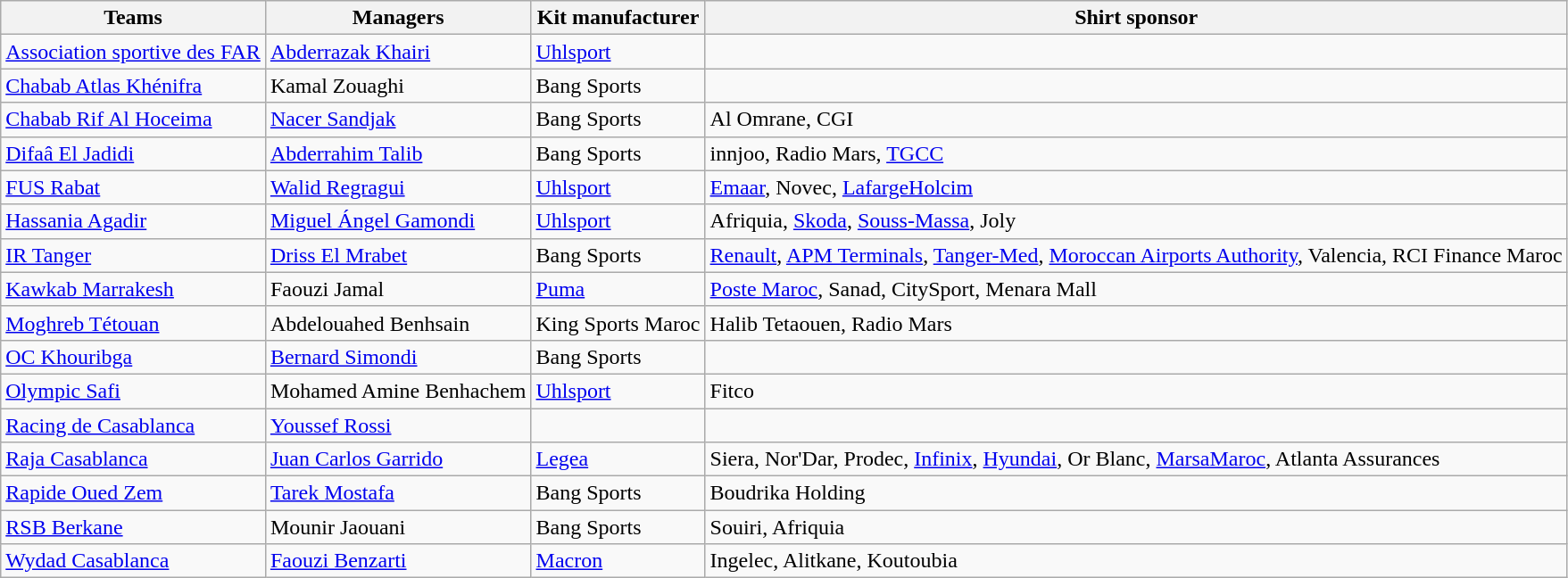<table class="wikitable">
<tr>
<th>Teams</th>
<th>Managers</th>
<th>Kit manufacturer</th>
<th>Shirt sponsor</th>
</tr>
<tr>
<td><a href='#'>Association sportive des FAR</a></td>
<td> <a href='#'>Abderrazak Khairi</a></td>
<td><a href='#'>Uhlsport</a></td>
<td></td>
</tr>
<tr>
<td><a href='#'>Chabab Atlas Khénifra</a></td>
<td> Kamal Zouaghi</td>
<td>Bang Sports</td>
<td></td>
</tr>
<tr>
<td><a href='#'>Chabab Rif Al Hoceima</a></td>
<td> <a href='#'>Nacer Sandjak</a></td>
<td>Bang Sports</td>
<td>Al Omrane, CGI</td>
</tr>
<tr>
<td><a href='#'>Difaâ El Jadidi</a></td>
<td> <a href='#'>Abderrahim Talib</a></td>
<td>Bang Sports</td>
<td>innjoo, Radio Mars, <a href='#'>TGCC</a></td>
</tr>
<tr>
<td><a href='#'>FUS Rabat</a></td>
<td> <a href='#'>Walid Regragui</a></td>
<td><a href='#'>Uhlsport</a></td>
<td><a href='#'>Emaar</a>, Novec, <a href='#'>LafargeHolcim</a></td>
</tr>
<tr>
<td><a href='#'>Hassania Agadir</a></td>
<td> <a href='#'>Miguel Ángel Gamondi</a></td>
<td><a href='#'>Uhlsport</a></td>
<td>Afriquia, <a href='#'>Skoda</a>, <a href='#'>Souss-Massa</a>, Joly</td>
</tr>
<tr>
<td><a href='#'>IR Tanger</a></td>
<td> <a href='#'>Driss El Mrabet</a></td>
<td>Bang Sports</td>
<td><a href='#'>Renault</a>, <a href='#'>APM Terminals</a>, <a href='#'>Tanger-Med</a>, <a href='#'>Moroccan Airports Authority</a>, Valencia, RCI Finance Maroc</td>
</tr>
<tr>
<td><a href='#'>Kawkab Marrakesh</a></td>
<td> Faouzi Jamal</td>
<td><a href='#'>Puma</a></td>
<td><a href='#'>Poste Maroc</a>, Sanad, CitySport, Menara Mall</td>
</tr>
<tr>
<td><a href='#'>Moghreb Tétouan</a></td>
<td> Abdelouahed Benhsain</td>
<td>King Sports Maroc</td>
<td>Halib Tetaouen, Radio Mars</td>
</tr>
<tr>
<td><a href='#'>OC Khouribga</a></td>
<td> <a href='#'>Bernard Simondi</a></td>
<td>Bang Sports</td>
<td></td>
</tr>
<tr>
<td><a href='#'>Olympic Safi</a></td>
<td> Mohamed Amine Benhachem</td>
<td><a href='#'>Uhlsport</a></td>
<td>Fitco</td>
</tr>
<tr>
<td><a href='#'>Racing de Casablanca</a></td>
<td> <a href='#'>Youssef Rossi</a></td>
<td></td>
<td></td>
</tr>
<tr>
<td><a href='#'>Raja Casablanca</a></td>
<td> <a href='#'>Juan Carlos Garrido</a></td>
<td><a href='#'>Legea</a></td>
<td>Siera, Nor'Dar, Prodec, <a href='#'>Infinix</a>, <a href='#'>Hyundai</a>, Or Blanc, <a href='#'>MarsaMaroc</a>, Atlanta Assurances</td>
</tr>
<tr>
<td><a href='#'>Rapide Oued Zem</a></td>
<td> <a href='#'>Tarek Mostafa</a></td>
<td>Bang Sports</td>
<td>Boudrika Holding</td>
</tr>
<tr>
<td><a href='#'>RSB Berkane</a></td>
<td> Mounir Jaouani</td>
<td>Bang Sports</td>
<td>Souiri, Afriquia</td>
</tr>
<tr>
<td><a href='#'>Wydad Casablanca</a></td>
<td> <a href='#'>Faouzi Benzarti</a></td>
<td><a href='#'>Macron</a></td>
<td>Ingelec, Alitkane, Koutoubia</td>
</tr>
</table>
